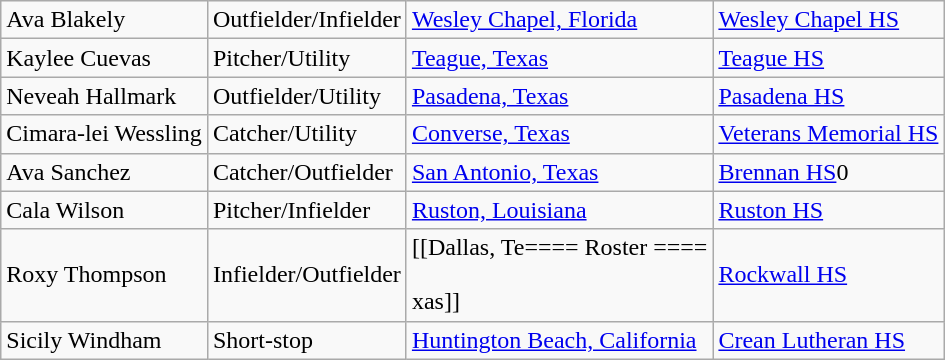<table class="wikitable collapsible collapsed">
<tr>
<td>Ava Blakely</td>
<td>Outfielder/Infielder</td>
<td><a href='#'>Wesley Chapel, Florida</a></td>
<td><a href='#'>Wesley Chapel HS</a></td>
</tr>
<tr>
<td>Kaylee Cuevas</td>
<td>Pitcher/Utility</td>
<td><a href='#'>Teague, Texas</a></td>
<td><a href='#'>Teague HS</a></td>
</tr>
<tr>
<td>Neveah Hallmark</td>
<td>Outfielder/Utility</td>
<td><a href='#'>Pasadena, Texas</a></td>
<td><a href='#'>Pasadena HS</a></td>
</tr>
<tr>
<td>Cimara-lei Wessling</td>
<td>Catcher/Utility</td>
<td><a href='#'>Converse, Texas</a></td>
<td><a href='#'>Veterans Memorial HS</a></td>
</tr>
<tr>
<td>Ava Sanchez</td>
<td>Catcher/Outfielder</td>
<td><a href='#'>San Antonio, Texas</a></td>
<td><a href='#'>Brennan HS</a>0</td>
</tr>
<tr>
<td>Cala Wilson</td>
<td>Pitcher/Infielder</td>
<td><a href='#'>Ruston, Louisiana</a></td>
<td><a href='#'>Ruston HS</a></td>
</tr>
<tr>
<td>Roxy Thompson</td>
<td>Infielder/Outfielder</td>
<td>[[Dallas, Te==== Roster ====<br>





















<br>xas]]</td>
<td><a href='#'>Rockwall HS</a></td>
</tr>
<tr>
<td>Sicily Windham</td>
<td>Short-stop</td>
<td><a href='#'>Huntington Beach, California</a></td>
<td><a href='#'>Crean Lutheran HS</a></td>
</tr>
</table>
